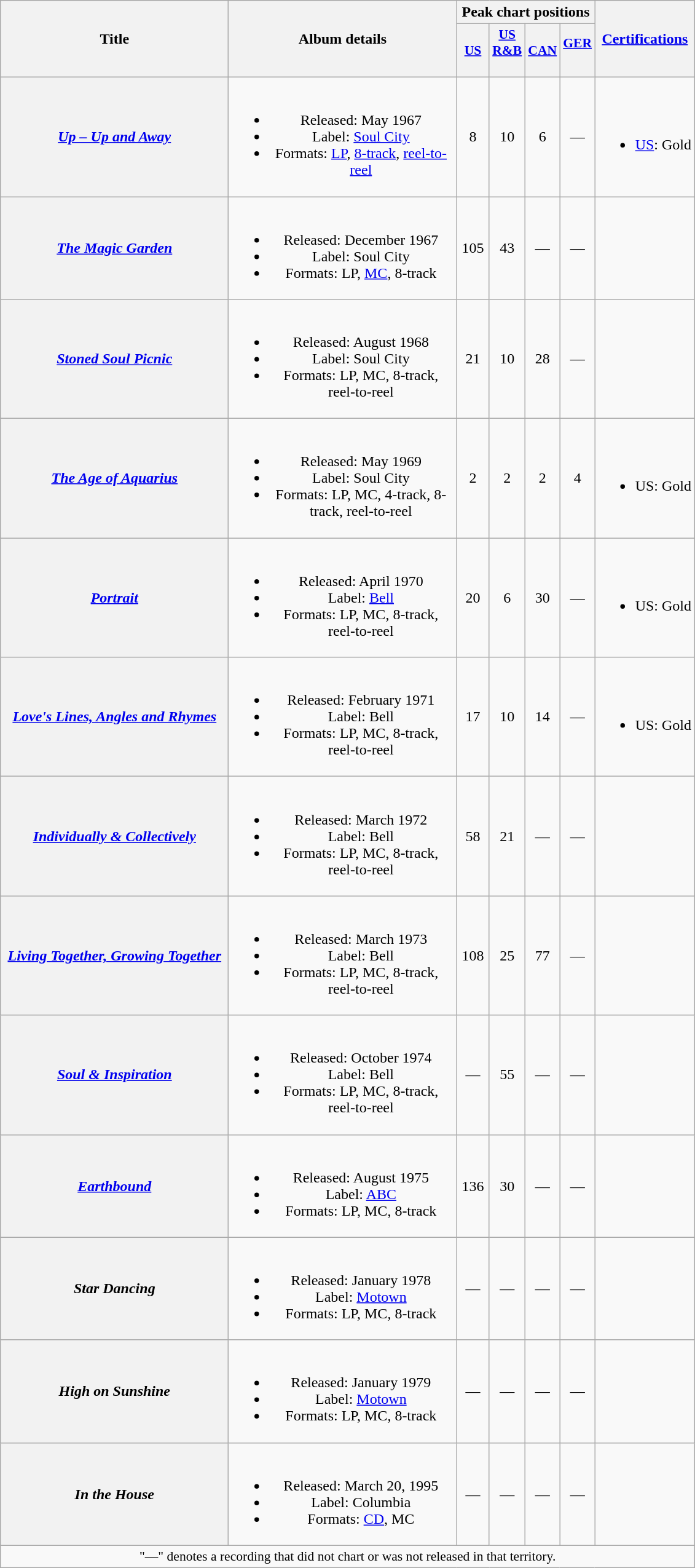<table class="wikitable plainrowheaders" style="text-align:center;">
<tr>
<th rowspan="2" scope="col" style="width:15em;">Title</th>
<th rowspan="2" scope="col" style="width:15em;">Album details</th>
<th colspan="4">Peak chart positions</th>
<th rowspan="2"><a href='#'>Certifications</a></th>
</tr>
<tr>
<th scope="col" style="width:2em;font-size:90%;"><a href='#'>US</a><br></th>
<th scope="col" style="width:2em;font-size:90%;"><a href='#'>US R&B</a><br><br></th>
<th scope="col" style="width:2em;font-size:90%;"><a href='#'>CAN</a><br></th>
<th scope="col" style="width:2em;font-size:90%;"><a href='#'>GER</a><br><br></th>
</tr>
<tr>
<th scope="row"><em><a href='#'>Up – Up and Away</a></em></th>
<td><br><ul><li>Released: May 1967</li><li>Label: <a href='#'>Soul City</a></li><li>Formats: <a href='#'>LP</a>, <a href='#'>8-track</a>, <a href='#'>reel-to-reel</a></li></ul></td>
<td>8</td>
<td>10</td>
<td>6</td>
<td>—</td>
<td><br><ul><li><a href='#'>US</a>: Gold</li></ul></td>
</tr>
<tr>
<th scope="row"><em><a href='#'>The Magic Garden</a></em></th>
<td><br><ul><li>Released: December 1967</li><li>Label: Soul City</li><li>Formats: LP, <a href='#'>MC</a>, 8-track</li></ul></td>
<td>105</td>
<td>43</td>
<td>—</td>
<td>—</td>
<td></td>
</tr>
<tr>
<th scope="row"><em><a href='#'>Stoned Soul Picnic</a></em></th>
<td><br><ul><li>Released: August 1968</li><li>Label: Soul City</li><li>Formats: LP, MC, 8-track, reel-to-reel</li></ul></td>
<td>21</td>
<td>10</td>
<td>28</td>
<td>—</td>
<td></td>
</tr>
<tr>
<th scope="row"><em><a href='#'>The Age of Aquarius</a></em></th>
<td><br><ul><li>Released: May 1969</li><li>Label: Soul City</li><li>Formats: LP, MC, 4-track, 8-track, reel-to-reel</li></ul></td>
<td>2</td>
<td>2</td>
<td>2</td>
<td>4</td>
<td><br><ul><li>US: Gold</li></ul></td>
</tr>
<tr>
<th scope="row"><em><a href='#'>Portrait</a></em></th>
<td><br><ul><li>Released: April 1970</li><li>Label: <a href='#'>Bell</a></li><li>Formats: LP, MC, 8-track, reel-to-reel</li></ul></td>
<td>20</td>
<td>6</td>
<td>30</td>
<td>—</td>
<td><br><ul><li>US: Gold</li></ul></td>
</tr>
<tr>
<th scope="row"><em><a href='#'>Love's Lines, Angles and Rhymes</a></em></th>
<td><br><ul><li>Released: February 1971</li><li>Label: Bell</li><li>Formats: LP, MC, 8-track, reel-to-reel</li></ul></td>
<td>17</td>
<td>10</td>
<td>14</td>
<td>—</td>
<td><br><ul><li>US: Gold</li></ul></td>
</tr>
<tr>
<th scope="row"><em><a href='#'>Individually & Collectively</a></em></th>
<td><br><ul><li>Released: March 1972</li><li>Label: Bell</li><li>Formats: LP, MC, 8-track, reel-to-reel</li></ul></td>
<td>58</td>
<td>21</td>
<td>—</td>
<td>—</td>
<td></td>
</tr>
<tr>
<th scope="row"><em><a href='#'>Living Together, Growing Together</a></em></th>
<td><br><ul><li>Released: March 1973</li><li>Label: Bell</li><li>Formats: LP, MC, 8-track, reel-to-reel</li></ul></td>
<td>108</td>
<td>25</td>
<td>77</td>
<td>—</td>
<td></td>
</tr>
<tr>
<th scope="row"><em><a href='#'>Soul & Inspiration</a></em></th>
<td><br><ul><li>Released: October 1974</li><li>Label: Bell</li><li>Formats: LP, MC, 8-track, reel-to-reel</li></ul></td>
<td>—</td>
<td>55</td>
<td>—</td>
<td>—</td>
<td></td>
</tr>
<tr>
<th scope="row"><em><a href='#'>Earthbound</a></em></th>
<td><br><ul><li>Released: August 1975</li><li>Label: <a href='#'>ABC</a></li><li>Formats: LP, MC, 8-track</li></ul></td>
<td>136</td>
<td>30</td>
<td>—</td>
<td>—</td>
<td></td>
</tr>
<tr>
<th scope="row"><em>Star Dancing</em></th>
<td><br><ul><li>Released: January 1978</li><li>Label: <a href='#'>Motown</a></li><li>Formats: LP, MC, 8-track</li></ul></td>
<td>—</td>
<td>—</td>
<td>—</td>
<td>—</td>
<td></td>
</tr>
<tr>
<th scope="row"><em>High on Sunshine</em></th>
<td><br><ul><li>Released: January 1979</li><li>Label: <a href='#'>Motown</a></li><li>Formats: LP, MC, 8-track</li></ul></td>
<td>—</td>
<td>—</td>
<td>—</td>
<td>—</td>
<td></td>
</tr>
<tr>
<th scope="row"><em>In the House</em></th>
<td><br><ul><li>Released: March 20, 1995</li><li>Label: Columbia</li><li>Formats: <a href='#'>CD</a>, MC</li></ul></td>
<td>—</td>
<td>—</td>
<td>—</td>
<td>—</td>
<td></td>
</tr>
<tr>
<td colspan="7" style="font-size:90%">"—" denotes a recording that did not chart or was not released in that territory.</td>
</tr>
</table>
